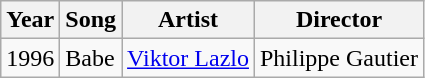<table class="wikitable">
<tr>
<th>Year</th>
<th>Song</th>
<th>Artist</th>
<th>Director</th>
</tr>
<tr>
<td>1996</td>
<td>Babe</td>
<td><a href='#'>Viktor Lazlo</a></td>
<td>Philippe Gautier</td>
</tr>
</table>
